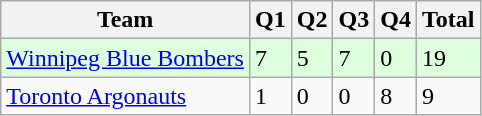<table class="wikitable">
<tr>
<th>Team</th>
<th>Q1</th>
<th>Q2</th>
<th>Q3</th>
<th>Q4</th>
<th>Total</th>
</tr>
<tr style="background:#DFD;">
<td><a href='#'>Winnipeg Blue Bombers</a></td>
<td>7</td>
<td>5</td>
<td>7</td>
<td>0</td>
<td>19</td>
</tr>
<tr>
<td><a href='#'>Toronto Argonauts</a></td>
<td>1</td>
<td>0</td>
<td>0</td>
<td>8</td>
<td>9</td>
</tr>
</table>
